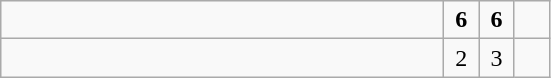<table class="wikitable">
<tr>
<td style="width:18em"><strong></strong></td>
<td align=center style="width:1em"><strong>6</strong></td>
<td align=center style="width:1em"><strong>6</strong></td>
<td align=center style="width:1em"></td>
</tr>
<tr>
<td style="width:18em"></td>
<td align=center style="width:1em">2</td>
<td align=center style="width:1em">3</td>
<td align=center style="width:1em"></td>
</tr>
</table>
